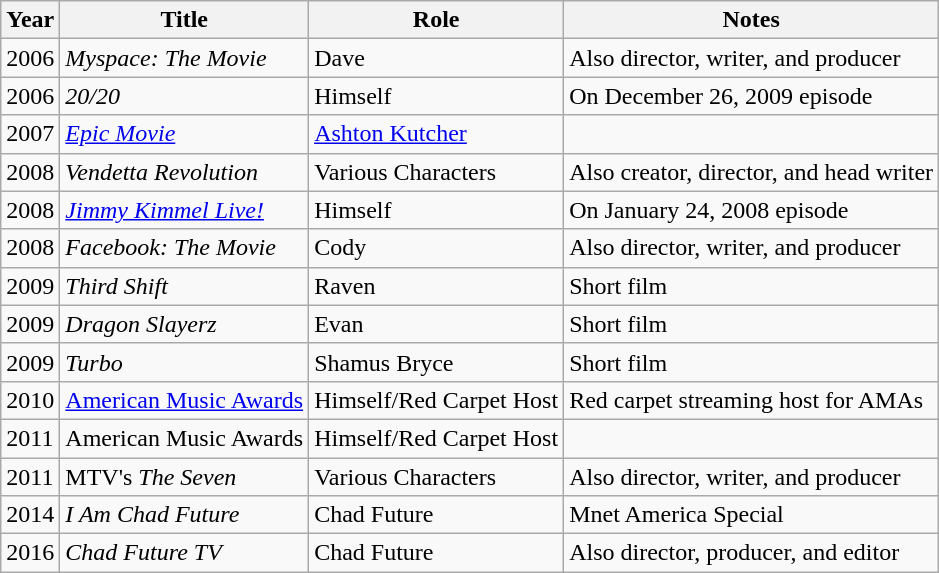<table class="wikitable">
<tr>
<th>Year</th>
<th>Title</th>
<th>Role</th>
<th>Notes</th>
</tr>
<tr>
<td>2006</td>
<td><em>Myspace: The Movie</em></td>
<td>Dave</td>
<td>Also director, writer, and producer</td>
</tr>
<tr>
<td>2006</td>
<td><em>20/20</em></td>
<td>Himself</td>
<td>On December 26, 2009 episode</td>
</tr>
<tr>
<td>2007</td>
<td><em><a href='#'>Epic Movie</a></em></td>
<td><a href='#'>Ashton Kutcher</a></td>
<td></td>
</tr>
<tr>
<td>2008</td>
<td><em>Vendetta Revolution</em></td>
<td>Various Characters</td>
<td>Also creator, director, and head writer</td>
</tr>
<tr>
<td>2008</td>
<td><em><a href='#'>Jimmy Kimmel Live!</a></em></td>
<td>Himself</td>
<td>On January 24, 2008 episode</td>
</tr>
<tr>
<td>2008</td>
<td><em>Facebook: The Movie</em></td>
<td>Cody</td>
<td>Also director, writer, and producer</td>
</tr>
<tr>
<td>2009</td>
<td><em>Third Shift</em></td>
<td>Raven</td>
<td>Short film</td>
</tr>
<tr>
<td>2009</td>
<td><em>Dragon Slayerz</em></td>
<td>Evan</td>
<td>Short film</td>
</tr>
<tr>
<td>2009</td>
<td><em>Turbo</em></td>
<td>Shamus Bryce</td>
<td>Short film</td>
</tr>
<tr>
<td>2010</td>
<td><a href='#'>American Music Awards</a></td>
<td>Himself/Red Carpet Host</td>
<td>Red carpet streaming host for AMAs</td>
</tr>
<tr>
<td>2011</td>
<td>American Music Awards</td>
<td>Himself/Red Carpet Host</td>
<td></td>
</tr>
<tr>
<td>2011</td>
<td>MTV's <em>The Seven</em></td>
<td>Various Characters</td>
<td>Also director, writer, and producer</td>
</tr>
<tr>
<td>2014</td>
<td><em>I Am Chad Future</em></td>
<td>Chad Future</td>
<td>Mnet America Special</td>
</tr>
<tr>
<td>2016</td>
<td><em>Chad Future TV</em></td>
<td>Chad Future</td>
<td>Also director, producer, and editor</td>
</tr>
</table>
